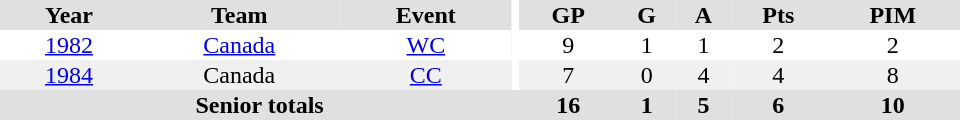<table border="0" cellpadding="1" cellspacing="0" ID="Table3" style="text-align:center; width:40em">
<tr bgcolor="#e0e0e0">
<th>Year</th>
<th>Team</th>
<th>Event</th>
<th rowspan="102" bgcolor="#ffffff"></th>
<th>GP</th>
<th>G</th>
<th>A</th>
<th>Pts</th>
<th>PIM</th>
</tr>
<tr>
<td><a href='#'>1982</a></td>
<td><a href='#'>Canada</a></td>
<td><a href='#'>WC</a></td>
<td>9</td>
<td>1</td>
<td>1</td>
<td>2</td>
<td>2</td>
</tr>
<tr bgcolor="#f0f0f0">
<td><a href='#'>1984</a></td>
<td>Canada</td>
<td><a href='#'>CC</a></td>
<td>7</td>
<td>0</td>
<td>4</td>
<td>4</td>
<td>8</td>
</tr>
<tr bgcolor="#e0e0e0">
<th colspan="4">Senior totals</th>
<th>16</th>
<th>1</th>
<th>5</th>
<th>6</th>
<th>10</th>
</tr>
</table>
